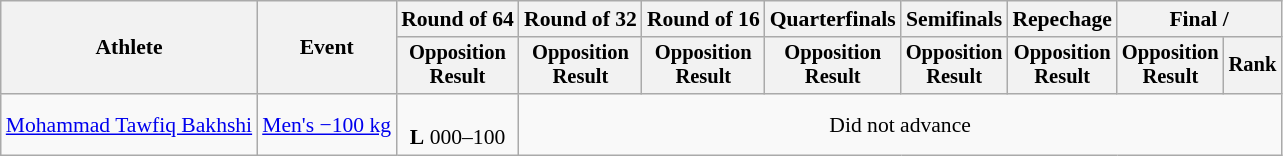<table class="wikitable" style="font-size:90%">
<tr>
<th rowspan=2>Athlete</th>
<th rowspan=2>Event</th>
<th>Round of 64</th>
<th>Round of 32</th>
<th>Round of 16</th>
<th>Quarterfinals</th>
<th>Semifinals</th>
<th>Repechage</th>
<th colspan=2>Final / </th>
</tr>
<tr style="font-size:95%">
<th>Opposition<br>Result</th>
<th>Opposition<br>Result</th>
<th>Opposition<br>Result</th>
<th>Opposition<br>Result</th>
<th>Opposition<br>Result</th>
<th>Opposition<br>Result</th>
<th>Opposition<br>Result</th>
<th>Rank</th>
</tr>
<tr align=center>
<td align=left><a href='#'>Mohammad Tawfiq Bakhshi</a></td>
<td align=left><a href='#'>Men's −100 kg</a></td>
<td><br><strong>L</strong> 000–100</td>
<td colspan=7>Did not advance</td>
</tr>
</table>
